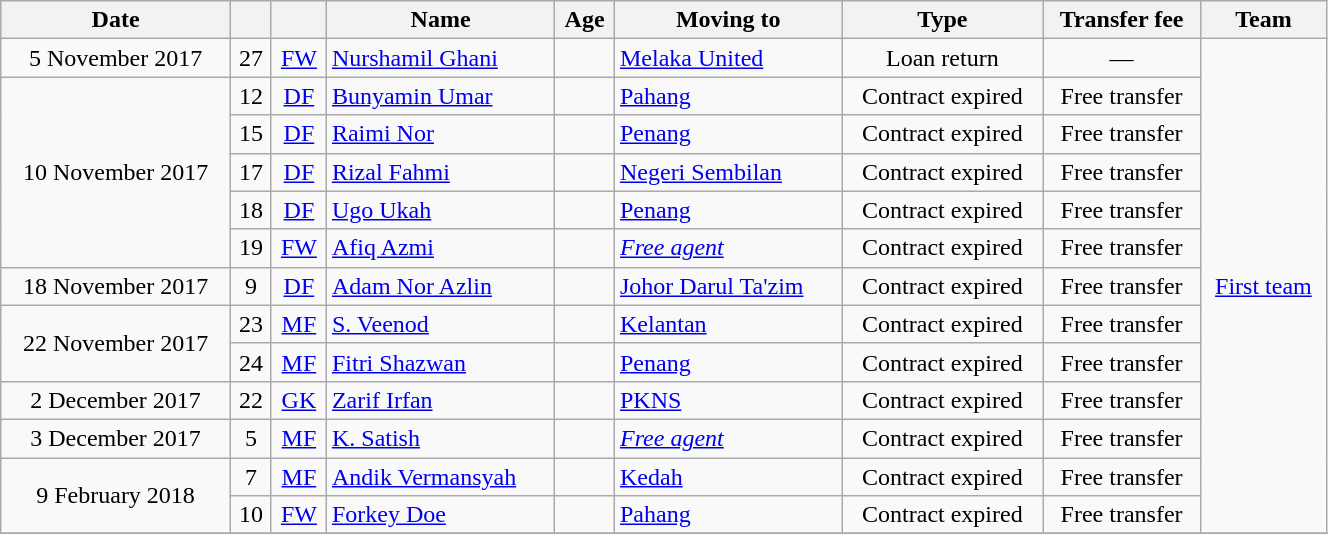<table class="wikitable sortable" style="width:70%; text-align:center; font-size:100%; text-align:centre;">
<tr>
<th>Date</th>
<th></th>
<th></th>
<th>Name</th>
<th>Age</th>
<th>Moving to</th>
<th>Type</th>
<th>Transfer fee</th>
<th>Team</th>
</tr>
<tr>
<td>5 November 2017</td>
<td>27</td>
<td><a href='#'>FW</a></td>
<td style="text-align:left"> <a href='#'>Nurshamil Ghani</a></td>
<td></td>
<td style="text-align:left"> <a href='#'>Melaka United</a></td>
<td>Loan return</td>
<td>—</td>
<td rowspan="13"><a href='#'>First team</a></td>
</tr>
<tr>
<td rowspan="5">10 November 2017</td>
<td>12</td>
<td><a href='#'>DF</a></td>
<td style="text-align:left"> <a href='#'>Bunyamin Umar</a></td>
<td></td>
<td style="text-align:left"> <a href='#'>Pahang</a></td>
<td>Contract expired</td>
<td>Free transfer</td>
</tr>
<tr>
<td>15</td>
<td><a href='#'>DF</a></td>
<td style="text-align:left"> <a href='#'>Raimi Nor</a></td>
<td></td>
<td style="text-align:left"> <a href='#'>Penang</a></td>
<td>Contract expired</td>
<td>Free transfer</td>
</tr>
<tr>
<td>17</td>
<td><a href='#'>DF</a></td>
<td style="text-align:left"> <a href='#'>Rizal Fahmi</a></td>
<td></td>
<td style="text-align:left"> <a href='#'>Negeri Sembilan</a></td>
<td>Contract expired</td>
<td>Free transfer</td>
</tr>
<tr>
<td>18</td>
<td><a href='#'>DF</a></td>
<td style="text-align:left"> <a href='#'>Ugo Ukah</a></td>
<td></td>
<td style="text-align:left"> <a href='#'>Penang</a></td>
<td>Contract expired</td>
<td>Free transfer</td>
</tr>
<tr>
<td>19</td>
<td><a href='#'>FW</a></td>
<td style="text-align:left"> <a href='#'>Afiq Azmi</a></td>
<td></td>
<td style="text-align:left"><em><a href='#'>Free agent</a></em></td>
<td>Contract expired</td>
<td>Free transfer</td>
</tr>
<tr>
<td>18 November 2017</td>
<td>9</td>
<td><a href='#'>DF</a></td>
<td style="text-align:left"> <a href='#'>Adam Nor Azlin</a></td>
<td></td>
<td style="text-align:left"> <a href='#'>Johor Darul Ta'zim</a></td>
<td>Contract expired</td>
<td>Free transfer</td>
</tr>
<tr>
<td rowspan="2">22 November 2017</td>
<td>23</td>
<td><a href='#'>MF</a></td>
<td style="text-align:left"> <a href='#'>S. Veenod</a></td>
<td></td>
<td style="text-align:left"> <a href='#'>Kelantan</a></td>
<td>Contract expired</td>
<td>Free transfer</td>
</tr>
<tr>
<td>24</td>
<td><a href='#'>MF</a></td>
<td style="text-align:left"> <a href='#'>Fitri Shazwan</a></td>
<td></td>
<td style="text-align:left"> <a href='#'>Penang</a></td>
<td>Contract expired</td>
<td>Free transfer</td>
</tr>
<tr>
<td>2 December 2017</td>
<td>22</td>
<td><a href='#'>GK</a></td>
<td style="text-align:left"> <a href='#'>Zarif Irfan</a></td>
<td></td>
<td style="text-align:left"> <a href='#'>PKNS</a></td>
<td>Contract expired</td>
<td>Free transfer</td>
</tr>
<tr>
<td>3 December 2017</td>
<td>5</td>
<td><a href='#'>MF</a></td>
<td style="text-align:left"> <a href='#'>K. Satish</a></td>
<td></td>
<td style="text-align:left"><em><a href='#'>Free agent</a></em></td>
<td>Contract expired</td>
<td>Free transfer</td>
</tr>
<tr>
<td rowspan="2">9 February 2018</td>
<td>7</td>
<td><a href='#'>MF</a></td>
<td style="text-align:left"> <a href='#'>Andik Vermansyah</a></td>
<td></td>
<td style="text-align:left"> <a href='#'>Kedah</a></td>
<td>Contract expired</td>
<td>Free transfer</td>
</tr>
<tr>
<td>10</td>
<td><a href='#'>FW</a></td>
<td style="text-align:left"> <a href='#'>Forkey Doe</a></td>
<td></td>
<td style="text-align:left"> <a href='#'>Pahang</a></td>
<td>Contract expired</td>
<td>Free transfer</td>
</tr>
<tr>
</tr>
</table>
